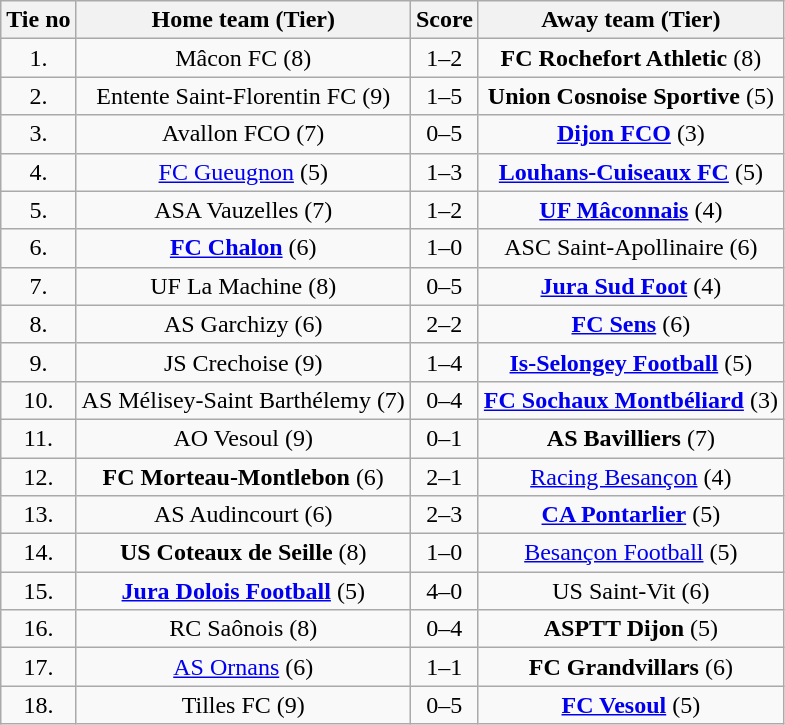<table class="wikitable" style="text-align: center">
<tr>
<th>Tie no</th>
<th>Home team (Tier)</th>
<th>Score</th>
<th>Away team (Tier)</th>
</tr>
<tr>
<td>1.</td>
<td>Mâcon FC (8)</td>
<td>1–2</td>
<td><strong>FC Rochefort Athletic</strong> (8)</td>
</tr>
<tr>
<td>2.</td>
<td>Entente Saint-Florentin FC (9)</td>
<td>1–5</td>
<td><strong>Union Cosnoise Sportive</strong> (5)</td>
</tr>
<tr>
<td>3.</td>
<td>Avallon FCO (7)</td>
<td>0–5</td>
<td><strong><a href='#'>Dijon FCO</a></strong> (3)</td>
</tr>
<tr>
<td>4.</td>
<td><a href='#'>FC Gueugnon</a> (5)</td>
<td>1–3</td>
<td><strong><a href='#'>Louhans-Cuiseaux FC</a></strong> (5)</td>
</tr>
<tr>
<td>5.</td>
<td>ASA Vauzelles (7)</td>
<td>1–2</td>
<td><strong><a href='#'>UF Mâconnais</a></strong> (4)</td>
</tr>
<tr>
<td>6.</td>
<td><strong><a href='#'>FC Chalon</a></strong> (6)</td>
<td>1–0</td>
<td>ASC Saint-Apollinaire (6)</td>
</tr>
<tr>
<td>7.</td>
<td>UF La Machine (8)</td>
<td>0–5</td>
<td><strong><a href='#'>Jura Sud Foot</a></strong> (4)</td>
</tr>
<tr>
<td>8.</td>
<td>AS Garchizy (6)</td>
<td>2–2 </td>
<td><strong><a href='#'>FC Sens</a></strong> (6)</td>
</tr>
<tr>
<td>9.</td>
<td>JS Crechoise (9)</td>
<td>1–4</td>
<td><strong><a href='#'>Is-Selongey Football</a></strong> (5)</td>
</tr>
<tr>
<td>10.</td>
<td>AS Mélisey-Saint Barthélemy (7)</td>
<td>0–4</td>
<td><strong><a href='#'>FC Sochaux Montbéliard</a></strong> (3)</td>
</tr>
<tr>
<td>11.</td>
<td>AO Vesoul (9)</td>
<td>0–1</td>
<td><strong>AS Bavilliers</strong> (7)</td>
</tr>
<tr>
<td>12.</td>
<td><strong>FC Morteau-Montlebon</strong> (6)</td>
<td>2–1</td>
<td><a href='#'>Racing Besançon</a> (4)</td>
</tr>
<tr>
<td>13.</td>
<td>AS Audincourt (6)</td>
<td>2–3</td>
<td><strong><a href='#'>CA Pontarlier</a></strong> (5)</td>
</tr>
<tr>
<td>14.</td>
<td><strong>US Coteaux de Seille</strong> (8)</td>
<td>1–0</td>
<td><a href='#'>Besançon Football</a> (5)</td>
</tr>
<tr>
<td>15.</td>
<td><strong><a href='#'>Jura Dolois Football</a></strong> (5)</td>
<td>4–0</td>
<td>US Saint-Vit (6)</td>
</tr>
<tr>
<td>16.</td>
<td>RC Saônois (8)</td>
<td>0–4</td>
<td><strong>ASPTT Dijon</strong> (5)</td>
</tr>
<tr>
<td>17.</td>
<td><a href='#'>AS Ornans</a> (6)</td>
<td>1–1 </td>
<td><strong>FC Grandvillars</strong> (6)</td>
</tr>
<tr>
<td>18.</td>
<td>Tilles FC (9)</td>
<td>0–5</td>
<td><strong><a href='#'>FC Vesoul</a></strong> (5)</td>
</tr>
</table>
